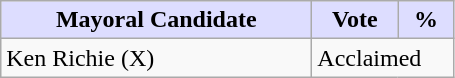<table class="wikitable">
<tr>
<th style="background:#ddf; width:200px;">Mayoral Candidate</th>
<th style="background:#ddf; width:50px;">Vote</th>
<th style="background:#ddf; width:30px;">%</th>
</tr>
<tr>
<td>Ken Richie (X)</td>
<td colspan="2">Acclaimed</td>
</tr>
</table>
